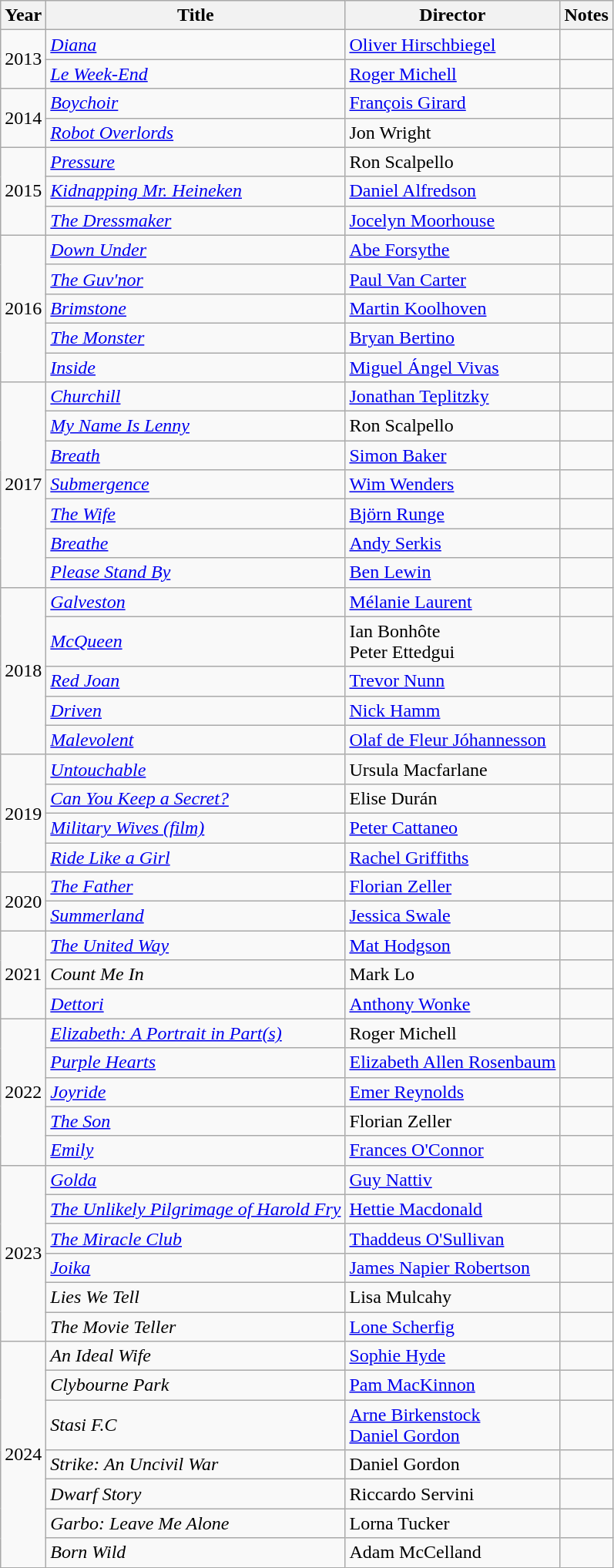<table class="wikitable sortable plainrowheaders">
<tr>
<th scope="col">Year</th>
<th scope="col">Title</th>
<th scope="col">Director</th>
<th scope="col" class="unsortable">Notes</th>
</tr>
<tr>
<td rowspan="2">2013</td>
<td><em><a href='#'>Diana</a></em></td>
<td><a href='#'>Oliver Hirschbiegel</a></td>
<td></td>
</tr>
<tr>
<td><em><a href='#'>Le Week-End</a></em></td>
<td><a href='#'>Roger Michell</a></td>
<td></td>
</tr>
<tr>
<td rowspan="2">2014</td>
<td><em><a href='#'>Boychoir</a></em></td>
<td><a href='#'>François Girard</a></td>
<td></td>
</tr>
<tr>
<td><em><a href='#'>Robot Overlords</a></em></td>
<td>Jon Wright</td>
<td></td>
</tr>
<tr>
<td rowspan="3">2015</td>
<td><em><a href='#'>Pressure</a></em></td>
<td>Ron Scalpello</td>
<td></td>
</tr>
<tr>
<td><em><a href='#'>Kidnapping Mr. Heineken</a></em></td>
<td><a href='#'>Daniel Alfredson</a></td>
<td></td>
</tr>
<tr>
<td><em><a href='#'>The Dressmaker</a></em></td>
<td><a href='#'>Jocelyn Moorhouse</a></td>
<td></td>
</tr>
<tr>
<td rowspan="5">2016</td>
<td><em><a href='#'>Down Under</a></em></td>
<td><a href='#'>Abe Forsythe</a></td>
<td></td>
</tr>
<tr>
<td><em><a href='#'>The Guv'nor</a></em></td>
<td><a href='#'>Paul Van Carter</a></td>
<td></td>
</tr>
<tr>
<td><em><a href='#'>Brimstone</a></em></td>
<td><a href='#'>Martin Koolhoven</a></td>
<td></td>
</tr>
<tr>
<td><em><a href='#'>The Monster</a></em></td>
<td><a href='#'>Bryan Bertino</a></td>
<td></td>
</tr>
<tr>
<td><em><a href='#'>Inside</a></em></td>
<td><a href='#'>Miguel Ángel Vivas</a></td>
<td></td>
</tr>
<tr>
<td rowspan="7">2017</td>
<td><em><a href='#'>Churchill</a></em></td>
<td><a href='#'>Jonathan Teplitzky</a></td>
<td></td>
</tr>
<tr>
<td><em><a href='#'>My Name Is Lenny</a></em></td>
<td>Ron Scalpello</td>
<td></td>
</tr>
<tr>
<td><em><a href='#'>Breath</a></em></td>
<td><a href='#'>Simon Baker</a></td>
<td></td>
</tr>
<tr>
<td><em><a href='#'>Submergence</a></em></td>
<td><a href='#'>Wim Wenders</a></td>
<td></td>
</tr>
<tr>
<td><em><a href='#'>The Wife</a></em></td>
<td><a href='#'>Björn Runge</a></td>
<td></td>
</tr>
<tr>
<td><em><a href='#'>Breathe</a></em></td>
<td><a href='#'>Andy Serkis</a></td>
<td></td>
</tr>
<tr>
<td><em><a href='#'>Please Stand By</a></em></td>
<td><a href='#'>Ben Lewin</a></td>
<td></td>
</tr>
<tr>
<td rowspan="5">2018</td>
<td><em><a href='#'>Galveston</a></em></td>
<td><a href='#'>Mélanie Laurent</a></td>
<td></td>
</tr>
<tr>
<td><em><a href='#'>McQueen</a></em></td>
<td>Ian Bonhôte<br>Peter Ettedgui</td>
<td></td>
</tr>
<tr>
<td><em><a href='#'>Red Joan</a></em></td>
<td><a href='#'>Trevor Nunn</a></td>
<td></td>
</tr>
<tr>
<td><em><a href='#'>Driven</a></em></td>
<td><a href='#'>Nick Hamm</a></td>
<td></td>
</tr>
<tr>
<td><em><a href='#'>Malevolent</a></em></td>
<td><a href='#'>Olaf de Fleur Jóhannesson</a></td>
<td></td>
</tr>
<tr>
<td rowspan="4">2019</td>
<td><em><a href='#'>Untouchable</a></em></td>
<td>Ursula Macfarlane</td>
<td></td>
</tr>
<tr>
<td><em><a href='#'>Can You Keep a Secret?</a></em></td>
<td>Elise Durán</td>
<td></td>
</tr>
<tr>
<td><em><a href='#'>Military Wives (film)</a></em></td>
<td><a href='#'>Peter Cattaneo</a></td>
<td></td>
</tr>
<tr>
<td><em><a href='#'>Ride Like a Girl</a></em></td>
<td><a href='#'>Rachel Griffiths</a></td>
<td></td>
</tr>
<tr>
<td rowspan="2">2020</td>
<td><em><a href='#'>The Father</a></em></td>
<td><a href='#'>Florian Zeller</a></td>
<td></td>
</tr>
<tr>
<td><em><a href='#'>Summerland</a></em></td>
<td><a href='#'>Jessica Swale</a></td>
<td></td>
</tr>
<tr>
<td rowspan="3">2021</td>
<td><em><a href='#'>The United Way</a></em></td>
<td><a href='#'>Mat Hodgson</a></td>
<td></td>
</tr>
<tr>
<td><em>Count Me In</em></td>
<td>Mark Lo</td>
<td></td>
</tr>
<tr>
<td><em><a href='#'>Dettori</a></em></td>
<td><a href='#'>Anthony Wonke</a></td>
<td></td>
</tr>
<tr>
<td rowspan="5">2022</td>
<td><em><a href='#'>Elizabeth: A Portrait in Part(s)</a></em></td>
<td>Roger Michell</td>
<td></td>
</tr>
<tr>
<td><em><a href='#'>Purple Hearts</a></em></td>
<td><a href='#'>Elizabeth Allen Rosenbaum</a></td>
<td></td>
</tr>
<tr>
<td><em><a href='#'>Joyride</a></em></td>
<td><a href='#'>Emer Reynolds</a></td>
<td></td>
</tr>
<tr>
<td><em><a href='#'>The Son</a></em></td>
<td>Florian Zeller</td>
<td></td>
</tr>
<tr>
<td><em><a href='#'>Emily</a></em></td>
<td><a href='#'>Frances O'Connor</a></td>
<td></td>
</tr>
<tr>
<td rowspan="6">2023</td>
<td><em><a href='#'>Golda</a></em></td>
<td><a href='#'>Guy Nattiv</a></td>
<td></td>
</tr>
<tr>
<td><em><a href='#'>The Unlikely Pilgrimage of Harold Fry</a></em></td>
<td><a href='#'>Hettie Macdonald</a></td>
<td></td>
</tr>
<tr>
<td><em><a href='#'>The Miracle Club</a></em></td>
<td><a href='#'>Thaddeus O'Sullivan</a></td>
<td></td>
</tr>
<tr>
<td><em><a href='#'>Joika</a></em></td>
<td><a href='#'>James Napier Robertson</a></td>
<td></td>
</tr>
<tr>
<td><em>Lies We Tell</em></td>
<td>Lisa Mulcahy</td>
<td></td>
</tr>
<tr>
<td><em>The Movie Teller</em></td>
<td><a href='#'>Lone Scherfig</a></td>
<td></td>
</tr>
<tr>
<td rowspan="7">2024</td>
<td><em>An Ideal Wife</em></td>
<td><a href='#'>Sophie Hyde</a></td>
<td></td>
</tr>
<tr>
<td><em>Clybourne Park</em></td>
<td><a href='#'>Pam MacKinnon</a></td>
<td></td>
</tr>
<tr>
<td><em>Stasi F.C</em></td>
<td><a href='#'>Arne Birkenstock</a><br><a href='#'>Daniel Gordon</a></td>
<td></td>
</tr>
<tr>
<td><em>Strike: An Uncivil War</em></td>
<td>Daniel Gordon</td>
<td></td>
</tr>
<tr>
<td><em>Dwarf Story</em></td>
<td>Riccardo Servini</td>
<td></td>
</tr>
<tr>
<td><em>Garbo: Leave Me Alone</em></td>
<td>Lorna Tucker</td>
<td></td>
</tr>
<tr>
<td><em>Born Wild</em></td>
<td>Adam McCelland</td>
</tr>
</table>
